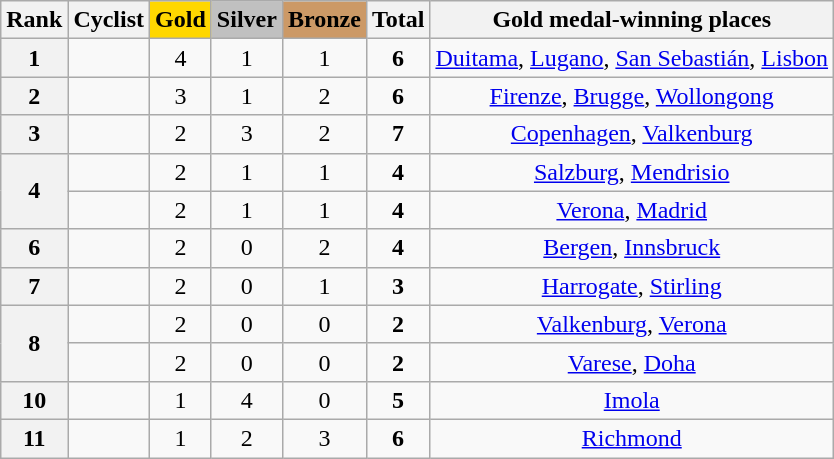<table class="wikitable sortable plainrowheaders" style="text-align: center">
<tr>
<th scope=col>Rank</th>
<th scope=col>Cyclist</th>
<th scope=col style="background-color: gold">Gold</th>
<th scope=col style="background-color: silver">Silver</th>
<th scope=col style="background-color: #cc9966">Bronze</th>
<th scope=col>Total</th>
<th scope=col>Gold medal-winning places</th>
</tr>
<tr>
<th scope=row style="text-align:center">1</th>
<td align=left></td>
<td>4</td>
<td>1</td>
<td>1</td>
<td><strong>6</strong></td>
<td><a href='#'>Duitama</a>, <a href='#'>Lugano</a>, <a href='#'>San Sebastián</a>, <a href='#'>Lisbon</a></td>
</tr>
<tr>
<th scope=row style="text-align:center">2</th>
<td align=left></td>
<td>3</td>
<td>1</td>
<td>2</td>
<td><strong>6</strong></td>
<td><a href='#'>Firenze</a>, <a href='#'>Brugge</a>, <a href='#'>Wollongong</a></td>
</tr>
<tr>
<th scope=row style="text-align:center">3</th>
<td align=left></td>
<td>2</td>
<td>3</td>
<td>2</td>
<td><strong>7</strong></td>
<td><a href='#'>Copenhagen</a>, <a href='#'>Valkenburg</a></td>
</tr>
<tr>
<th scope=row style="text-align:center" rowspan=2>4</th>
<td align=left></td>
<td>2</td>
<td>1</td>
<td>1</td>
<td><strong>4</strong></td>
<td><a href='#'>Salzburg</a>, <a href='#'>Mendrisio</a></td>
</tr>
<tr>
<td align=left></td>
<td>2</td>
<td>1</td>
<td>1</td>
<td><strong>4</strong></td>
<td><a href='#'>Verona</a>, <a href='#'>Madrid</a></td>
</tr>
<tr>
<th scope=row style="text-align:center">6</th>
<td align=left></td>
<td>2</td>
<td>0</td>
<td>2</td>
<td><strong>4</strong></td>
<td><a href='#'>Bergen</a>, <a href='#'>Innsbruck</a></td>
</tr>
<tr>
<th scope=row style="text-align:center">7</th>
<td align=left></td>
<td>2</td>
<td>0</td>
<td>1</td>
<td><strong>3</strong></td>
<td><a href='#'>Harrogate</a>, <a href='#'>Stirling</a></td>
</tr>
<tr>
<th scope=row style="text-align:center" rowspan=2>8</th>
<td align=left></td>
<td>2</td>
<td>0</td>
<td>0</td>
<td><strong>2</strong></td>
<td><a href='#'>Valkenburg</a>, <a href='#'>Verona</a></td>
</tr>
<tr>
<td align=left></td>
<td>2</td>
<td>0</td>
<td>0</td>
<td><strong>2</strong></td>
<td><a href='#'>Varese</a>, <a href='#'>Doha</a></td>
</tr>
<tr>
<th scope=row style="text-align:center">10</th>
<td align=left></td>
<td>1</td>
<td>4</td>
<td>0</td>
<td><strong>5</strong></td>
<td><a href='#'>Imola</a></td>
</tr>
<tr>
<th scope=row style="text-align:center">11</th>
<td align=left></td>
<td>1</td>
<td>2</td>
<td>3</td>
<td><strong>6</strong></td>
<td><a href='#'>Richmond</a></td>
</tr>
</table>
